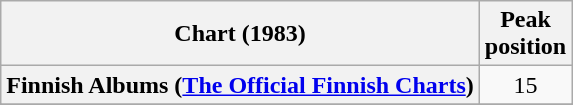<table class="wikitable sortable plainrowheaders" style="text-align:center">
<tr>
<th scope="col">Chart (1983)</th>
<th scope="col">Peak<br>position</th>
</tr>
<tr>
<th scope="row">Finnish Albums (<a href='#'>The Official Finnish Charts</a>)</th>
<td align="center">15</td>
</tr>
<tr>
</tr>
<tr>
</tr>
<tr>
</tr>
<tr>
</tr>
<tr>
</tr>
</table>
